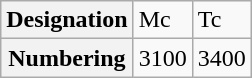<table class="wikitable">
<tr>
<th>Designation</th>
<td>Mc</td>
<td>Tc</td>
</tr>
<tr>
<th>Numbering</th>
<td>3100</td>
<td>3400</td>
</tr>
</table>
